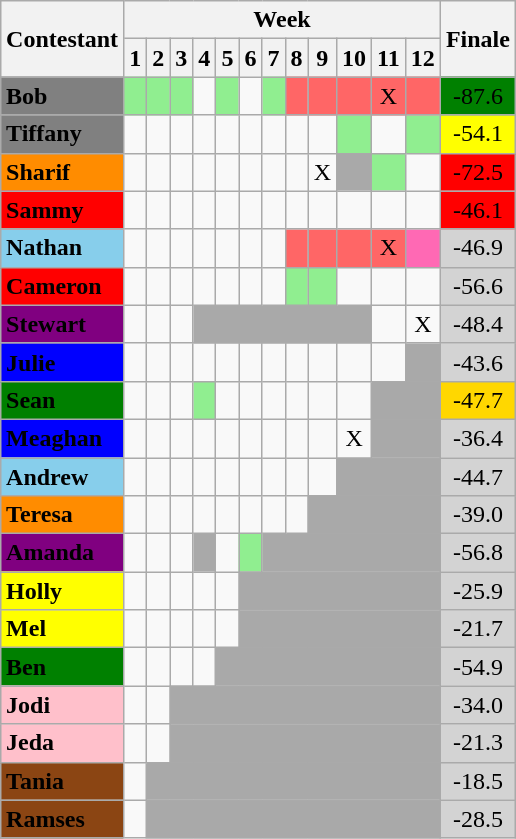<table class="wikitable" style="margin:auto;">
<tr>
<th rowspan=2>Contestant</th>
<th colspan="12">Week</th>
<th rowspan=2>Finale</th>
</tr>
<tr>
<th>1</th>
<th>2</th>
<th>3</th>
<th>4</th>
<th>5</th>
<th>6</th>
<th>7</th>
<th>8</th>
<th>9</th>
<th>10</th>
<th>11</th>
<th>12</th>
</tr>
<tr>
<td style="background:gray;"><strong>Bob</strong></td>
<td style="text-align:center; background:lightgreen;"></td>
<td style="text-align:center; background:lightgreen;"></td>
<td style="text-align:center; background:lightgreen;"></td>
<td style="text-align:center;"></td>
<td style="text-align:center; background:lightgreen;"></td>
<td style="text-align:center;"></td>
<td style="text-align:center; background:lightgreen;"></td>
<td style="text-align:center; background:#f66;"></td>
<td style="text-align:center; background:#f66;"></td>
<td style="text-align:center; background:#f66;"></td>
<td style="text-align:center; background:#f66;">X</td>
<td style="text-align:center; background:#f66;"></td>
<td style="text-align:center; background:green;">-87.6</td>
</tr>
<tr>
<td style="background:gray;"><strong>Tiffany</strong></td>
<td style="text-align:center;"></td>
<td style="text-align:center;"></td>
<td style="text-align:center;"></td>
<td style="text-align:center;"></td>
<td style="text-align:center;"></td>
<td style="text-align:center;"></td>
<td style="text-align:center;"></td>
<td style="text-align:center;"></td>
<td style="text-align:center;"></td>
<td style="text-align:center; background:lightgreen;"></td>
<td style="text-align:center;"></td>
<td style="text-align:center; background:lightgreen;"></td>
<td style="text-align:center; background:Yellow;">-54.1</td>
</tr>
<tr>
<td style="background:darkorange;"><strong>Sharif</strong></td>
<td style="text-align:center;"></td>
<td style="text-align:center;"></td>
<td style="text-align:center;"></td>
<td style="text-align:center;"></td>
<td style="text-align:center;"></td>
<td style="text-align:center;"></td>
<td style="text-align:center;"></td>
<td style="text-align:center;"></td>
<td style="text-align:center;">X</td>
<td style="background:darkgrey;"></td>
<td style="text-align:center; background:lightgreen;"></td>
<td style="text-align:center;"></td>
<td style="text-align:center; background:red;">-72.5</td>
</tr>
<tr>
<td style="background:red;"><span><strong>Sammy</strong></span></td>
<td style="text-align:center;"></td>
<td style="text-align:center;"></td>
<td style="text-align:center;"></td>
<td style="text-align:center;"></td>
<td style="text-align:center;"></td>
<td style="text-align:center;"></td>
<td style="text-align:center;"></td>
<td style="text-align:center;"></td>
<td style="text-align:center;"></td>
<td style="text-align:center;"></td>
<td style="text-align:center;"></td>
<td style="text-align:center;"></td>
<td style="text-align:center; background:red;">-46.1</td>
</tr>
<tr>
<td style="background:skyblue;"><strong>Nathan</strong></td>
<td style="text-align:center;"></td>
<td style="text-align:center;"></td>
<td style="text-align:center;"></td>
<td style="text-align:center;"></td>
<td style="text-align:center;"></td>
<td style="text-align:center;"></td>
<td style="text-align:center;"></td>
<td style="text-align:center; background:#f66;"></td>
<td style="text-align:center; background:#f66;"></td>
<td style="text-align:center; background:#f66;"></td>
<td style="text-align:center; background:#f66;">X</td>
<td style="text-align:center; background:hotpink;"></td>
<td style="text-align:center; background:lightgrey;">-46.9</td>
</tr>
<tr>
<td style="background:red;"><span><strong>Cameron</strong></span></td>
<td style="text-align:center;"></td>
<td style="text-align:center;"></td>
<td style="text-align:center;"></td>
<td style="text-align:center;"></td>
<td style="text-align:center;"></td>
<td style="text-align:center;"></td>
<td style="text-align:center;"></td>
<td style="text-align:center; background:lightgreen;"></td>
<td style="text-align:center; background:lightgreen;"></td>
<td style="text-align:center;"></td>
<td style="text-align:center;"></td>
<td style="text-align:center;"></td>
<td style="background:lightgrey; text-align:center;">-56.6</td>
</tr>
<tr>
<td style="background:purple;"><span><strong>Stewart</strong></span></td>
<td style="text-align:center;"></td>
<td style="text-align:center;"></td>
<td style="text-align:center;"></td>
<td style="background:darkgrey;" colspan="7"></td>
<td style="text-align:center;"></td>
<td style="text-align:center;">X</td>
<td style="background:lightgrey; text-align:center;">-48.4</td>
</tr>
<tr>
<td style="background:blue;"><span><strong>Julie</strong></span></td>
<td style="text-align:center;"></td>
<td style="text-align:center;"></td>
<td style="text-align:center;"></td>
<td style="text-align:center;"></td>
<td style="text-align:center;"></td>
<td style="text-align:center;"></td>
<td style="text-align:center;"></td>
<td style="text-align:center;"></td>
<td style="text-align:center;"></td>
<td style="text-align:center;"></td>
<td style="text-align:center;"></td>
<td style="background:darkgrey;"></td>
<td style="background:lightgrey; text-align:center;">-43.6</td>
</tr>
<tr>
<td style="background:green;"><span><strong>Sean</strong></span></td>
<td style="text-align:center;"></td>
<td style="text-align:center;"></td>
<td style="text-align:center;"></td>
<td style="text-align:center; background:lightgreen;"></td>
<td style="text-align:center;"></td>
<td style="text-align:center;"></td>
<td style="text-align:center;"></td>
<td style="text-align:center;"></td>
<td style="text-align:center;"></td>
<td style="text-align:center;"></td>
<td style="background:darkgrey;" colspan="2"></td>
<td style="background:gold; text-align:center;">-47.7</td>
</tr>
<tr>
<td style="background:blue;"><span><strong>Meaghan</strong></span></td>
<td style="text-align:center;"></td>
<td style="text-align:center;"></td>
<td style="text-align:center;"></td>
<td style="text-align:center;"></td>
<td style="text-align:center;"></td>
<td style="text-align:center;"></td>
<td style="text-align:center;"></td>
<td style="text-align:center;"></td>
<td style="text-align:center;"></td>
<td style="text-align:center;">X</td>
<td style="background:darkgrey;" colspan="2"></td>
<td style="background:lightgrey; text-align:center;">-36.4</td>
</tr>
<tr>
<td style="background:skyblue;"><strong>Andrew</strong></td>
<td style="text-align:center;"></td>
<td style="text-align:center;"></td>
<td style="text-align:center;"></td>
<td style="text-align:center;"></td>
<td style="text-align:center;"></td>
<td style="text-align:center;"></td>
<td style="text-align:center;"></td>
<td style="text-align:center;"></td>
<td style="text-align:center;"></td>
<td style="background:darkgrey;" colspan="3"></td>
<td style="background:lightgrey; text-align:center;">-44.7</td>
</tr>
<tr>
<td style="background:darkorange;"><strong>Teresa</strong></td>
<td style="text-align:center;"></td>
<td style="text-align:center;"></td>
<td style="text-align:center;"></td>
<td style="text-align:center;"></td>
<td style="text-align:center;"></td>
<td style="text-align:center;"></td>
<td style="text-align:center;"></td>
<td style="text-align:center;"></td>
<td style="background:darkgrey;" colspan="4"></td>
<td style="background:lightgrey; text-align:center;">-39.0</td>
</tr>
<tr>
<td style="background:purple;"><span><strong>Amanda</strong></span></td>
<td style="text-align:center;"></td>
<td style="text-align:center;"></td>
<td style="text-align:center;"></td>
<td style="background:darkgrey;"></td>
<td style="text-align:center;"></td>
<td style="text-align:center; background:lightgreen;"></td>
<td colspan="6" style="background:darkgrey;"></td>
<td style="background:lightgrey; text-align:center;">-56.8</td>
</tr>
<tr>
<td style="background:yellow;"><strong>Holly</strong></td>
<td style="text-align:center;"></td>
<td style="text-align:center;"></td>
<td style="text-align:center;"></td>
<td style="text-align:center;"></td>
<td style="text-align:center;"></td>
<td colspan="7" style="background:darkgrey;"></td>
<td style="background:lightgrey; text-align:center;">-25.9</td>
</tr>
<tr>
<td style="background:yellow;"><strong>Mel</strong></td>
<td style="text-align:center;"></td>
<td style="text-align:center;"></td>
<td style="text-align:center;"></td>
<td style="text-align:center;"></td>
<td style="text-align:center;"></td>
<td colspan="7" style="background:darkgrey;"></td>
<td style="background:lightgrey; text-align:center;">-21.7</td>
</tr>
<tr>
<td style="background:green;"><span><strong>Ben</strong></span></td>
<td style="text-align:center;"></td>
<td style="text-align:center;"></td>
<td style="text-align:center;"></td>
<td style="text-align:center;"></td>
<td colspan="8" style="background:darkgrey;"></td>
<td style="background:lightgrey; text-align:center;">-54.9</td>
</tr>
<tr>
<td style="background:pink;"><strong>Jodi</strong></td>
<td style="text-align:center;"></td>
<td style="text-align:center;"></td>
<td colspan="10" style="background:darkgrey;"></td>
<td style="background:lightgrey; text-align:center;">-34.0</td>
</tr>
<tr>
<td style="background:pink;"><strong>Jeda</strong></td>
<td style="text-align:center;"></td>
<td style="text-align:center;"></td>
<td colspan="10" style="background:darkgrey;"></td>
<td style="background:lightgrey; text-align:center;">-21.3</td>
</tr>
<tr>
<td style="background:saddlebrown;"><span><strong>Tania</strong></span></td>
<td style="text-align:center;"></td>
<td colspan="11" style="background:darkgrey;"></td>
<td style="background:lightgrey; text-align:center;">-18.5</td>
</tr>
<tr>
<td style="background:saddlebrown;"><span><strong>Ramses</strong></span></td>
<td style="text-align:center;"></td>
<td colspan="11" style="background:darkgrey;"></td>
<td style="background:lightgrey; text-align:center;">-28.5</td>
</tr>
</table>
